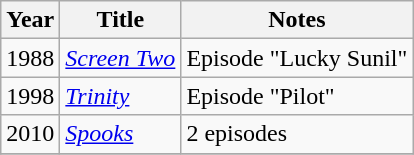<table class="wikitable">
<tr>
<th>Year</th>
<th>Title</th>
<th>Notes</th>
</tr>
<tr>
<td>1988</td>
<td><em><a href='#'>Screen Two</a></em></td>
<td>Episode "Lucky Sunil"</td>
</tr>
<tr>
<td>1998</td>
<td><em><a href='#'>Trinity</a></em></td>
<td>Episode "Pilot"</td>
</tr>
<tr>
<td>2010</td>
<td><em><a href='#'>Spooks</a></em></td>
<td>2 episodes</td>
</tr>
<tr>
</tr>
</table>
